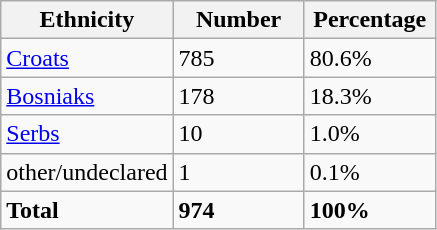<table class="wikitable">
<tr>
<th width="100px">Ethnicity</th>
<th width="80px">Number</th>
<th width="80px">Percentage</th>
</tr>
<tr>
<td><a href='#'>Croats</a></td>
<td>785</td>
<td>80.6%</td>
</tr>
<tr>
<td><a href='#'>Bosniaks</a></td>
<td>178</td>
<td>18.3%</td>
</tr>
<tr>
<td><a href='#'>Serbs</a></td>
<td>10</td>
<td>1.0%</td>
</tr>
<tr>
<td>other/undeclared</td>
<td>1</td>
<td>0.1%</td>
</tr>
<tr>
<td><strong>Total</strong></td>
<td><strong>974</strong></td>
<td><strong>100%</strong></td>
</tr>
</table>
